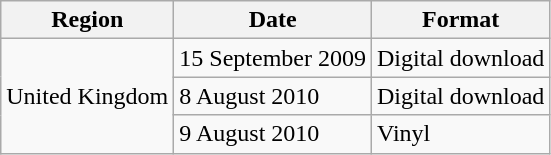<table class=wikitable>
<tr>
<th>Region</th>
<th>Date</th>
<th>Format</th>
</tr>
<tr>
<td align="center" rowspan="3">United Kingdom</td>
<td>15 September 2009</td>
<td>Digital download</td>
</tr>
<tr>
<td>8 August 2010</td>
<td>Digital download</td>
</tr>
<tr>
<td>9 August 2010</td>
<td>Vinyl</td>
</tr>
</table>
